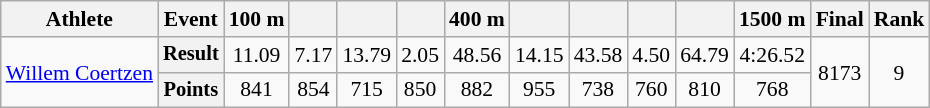<table class="wikitable" style="font-size:90%;">
<tr>
<th>Athlete</th>
<th>Event</th>
<th>100 m</th>
<th></th>
<th></th>
<th></th>
<th>400 m</th>
<th></th>
<th></th>
<th></th>
<th></th>
<th>1500 m</th>
<th>Final</th>
<th>Rank</th>
</tr>
<tr align=center>
<td rowspan=2 align=left><a href='#'>Willem Coertzen</a></td>
<th style="font-size:95%">Result</th>
<td>11.09</td>
<td>7.17</td>
<td>13.79</td>
<td>2.05</td>
<td>48.56</td>
<td>14.15</td>
<td>43.58</td>
<td>4.50</td>
<td>64.79</td>
<td>4:26.52</td>
<td rowspan=2>8173</td>
<td rowspan=2>9</td>
</tr>
<tr align=center>
<th style="font-size:95%">Points</th>
<td>841</td>
<td>854</td>
<td>715</td>
<td>850</td>
<td>882</td>
<td>955</td>
<td>738</td>
<td>760</td>
<td>810</td>
<td>768</td>
</tr>
</table>
